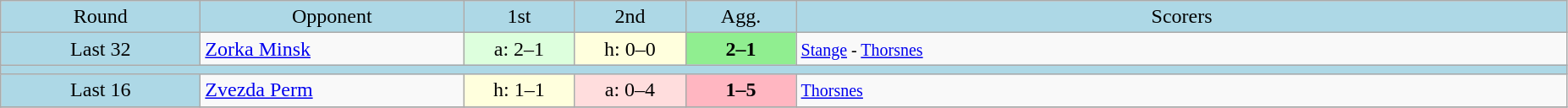<table class="wikitable" style="text-align:center">
<tr bgcolor=lightblue>
<td width=150px>Round</td>
<td width=200px>Opponent</td>
<td width=80px>1st</td>
<td width=80px>2nd</td>
<td width=80px>Agg.</td>
<td width=600px>Scorers</td>
</tr>
<tr>
<td bgcolor=lightblue>Last 32</td>
<td align=left> <a href='#'>Zorka Minsk</a></td>
<td bgcolor="#ddffdd">a: 2–1</td>
<td bgcolor="#ffffdd">h: 0–0</td>
<td bgcolor=lightgreen><strong>2–1</strong></td>
<td align=left><small><a href='#'>Stange</a> - <a href='#'>Thorsnes</a></small></td>
</tr>
<tr bgcolor=lightblue>
<td colspan=6></td>
</tr>
<tr>
<td bgcolor=lightblue>Last 16</td>
<td align=left> <a href='#'>Zvezda Perm</a></td>
<td bgcolor="#ffffdd">h: 1–1</td>
<td bgcolor="#ffdddd">a: 0–4</td>
<td bgcolor=lightpink><strong>1–5</strong></td>
<td align=left><small><a href='#'>Thorsnes</a></small></td>
</tr>
<tr>
</tr>
</table>
